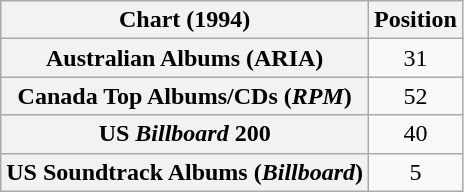<table class="wikitable plainrowheaders sortable" style="text-align:center">
<tr>
<th scope="col">Chart (1994)</th>
<th scope="col">Position</th>
</tr>
<tr>
<th scope="row">Australian Albums (ARIA)</th>
<td>31</td>
</tr>
<tr>
<th scope="row">Canada Top Albums/CDs (<em>RPM</em>)</th>
<td>52</td>
</tr>
<tr>
<th scope="row">US <em>Billboard</em> 200</th>
<td>40</td>
</tr>
<tr>
<th scope="row">US Soundtrack Albums (<em>Billboard</em>)</th>
<td>5</td>
</tr>
</table>
